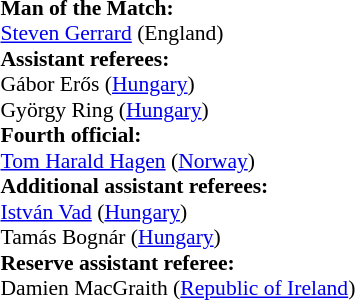<table style="width:100%; font-size:90%;">
<tr>
<td><br><strong>Man of the Match:</strong>
<br><a href='#'>Steven Gerrard</a> (England)<br><strong>Assistant referees:</strong>
<br>Gábor Erős (<a href='#'>Hungary</a>)
<br>György Ring (<a href='#'>Hungary</a>)
<br><strong>Fourth official:</strong>
<br><a href='#'>Tom Harald Hagen</a> (<a href='#'>Norway</a>)
<br><strong>Additional assistant referees:</strong>
<br><a href='#'>István Vad</a> (<a href='#'>Hungary</a>)
<br>Tamás Bognár (<a href='#'>Hungary</a>)
<br><strong>Reserve assistant referee:</strong>
<br>Damien MacGraith (<a href='#'>Republic of Ireland</a>)</td>
</tr>
</table>
